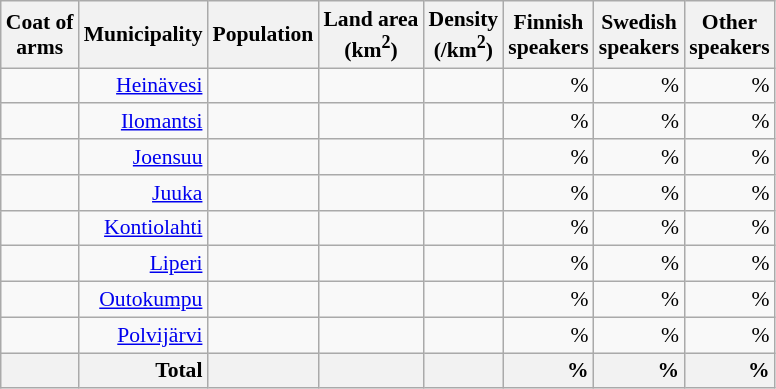<table class="wikitable sortable" style="font-size: 90%; text-align: right; line-height: normal;">
<tr>
<th class="unsortable">Coat of<br>arms</th>
<th>Municipality</th>
<th>Population</th>
<th>Land area<br>(km<sup>2</sup>)</th>
<th>Density<br>(/km<sup>2</sup>)</th>
<th>Finnish<br>speakers</th>
<th>Swedish<br>speakers</th>
<th>Other<br>speakers</th>
</tr>
<tr>
<td></td>
<td><a href='#'>Heinävesi</a></td>
<td></td>
<td></td>
<td></td>
<td> %</td>
<td> %</td>
<td> %</td>
</tr>
<tr>
<td></td>
<td><a href='#'>Ilomantsi</a></td>
<td></td>
<td></td>
<td></td>
<td> %</td>
<td> %</td>
<td> %</td>
</tr>
<tr>
<td></td>
<td><a href='#'>Joensuu</a></td>
<td></td>
<td></td>
<td></td>
<td> %</td>
<td> %</td>
<td> %</td>
</tr>
<tr>
<td></td>
<td><a href='#'>Juuka</a></td>
<td></td>
<td></td>
<td></td>
<td> %</td>
<td> %</td>
<td> %</td>
</tr>
<tr>
<td></td>
<td><a href='#'>Kontiolahti</a></td>
<td></td>
<td></td>
<td></td>
<td> %</td>
<td> %</td>
<td> %</td>
</tr>
<tr>
<td></td>
<td><a href='#'>Liperi</a></td>
<td></td>
<td></td>
<td></td>
<td> %</td>
<td> %</td>
<td> %</td>
</tr>
<tr>
<td></td>
<td><a href='#'>Outokumpu</a></td>
<td></td>
<td></td>
<td></td>
<td> %</td>
<td> %</td>
<td> %</td>
</tr>
<tr>
<td></td>
<td><a href='#'>Polvijärvi</a></td>
<td></td>
<td></td>
<td></td>
<td> %</td>
<td> %</td>
<td> %</td>
</tr>
<tr>
<th></th>
<th + style=text-align:right><strong>Total</strong></th>
<th + style=text-align:right></th>
<th + style=text-align:right></th>
<th + style=text-align:right></th>
<th !+ style=text-align:right> %</th>
<th !+ style=text-align:right> %</th>
<th !+ style=text-align:right> %</th>
</tr>
</table>
